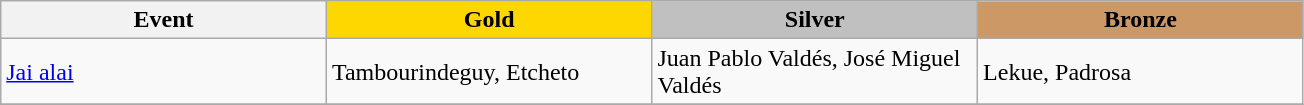<table class="wikitable" style="max-width: 23cm; width: 100%">
<tr>
<th scope="col">Event</th>
<th scope="col" style="background-color:gold; width:25%">Gold</th>
<th scope="col" style="background-color:silver; width:25%; width:25%">Silver</th>
<th scope="col" style="background-color:#cc9966; width:25%">Bronze</th>
</tr>
<tr>
<td><a href='#'>Jai alai</a></td>
<td> Tambourindeguy, Etcheto</td>
<td> Juan Pablo Valdés, José Miguel Valdés</td>
<td> Lekue, Padrosa</td>
</tr>
<tr>
</tr>
</table>
